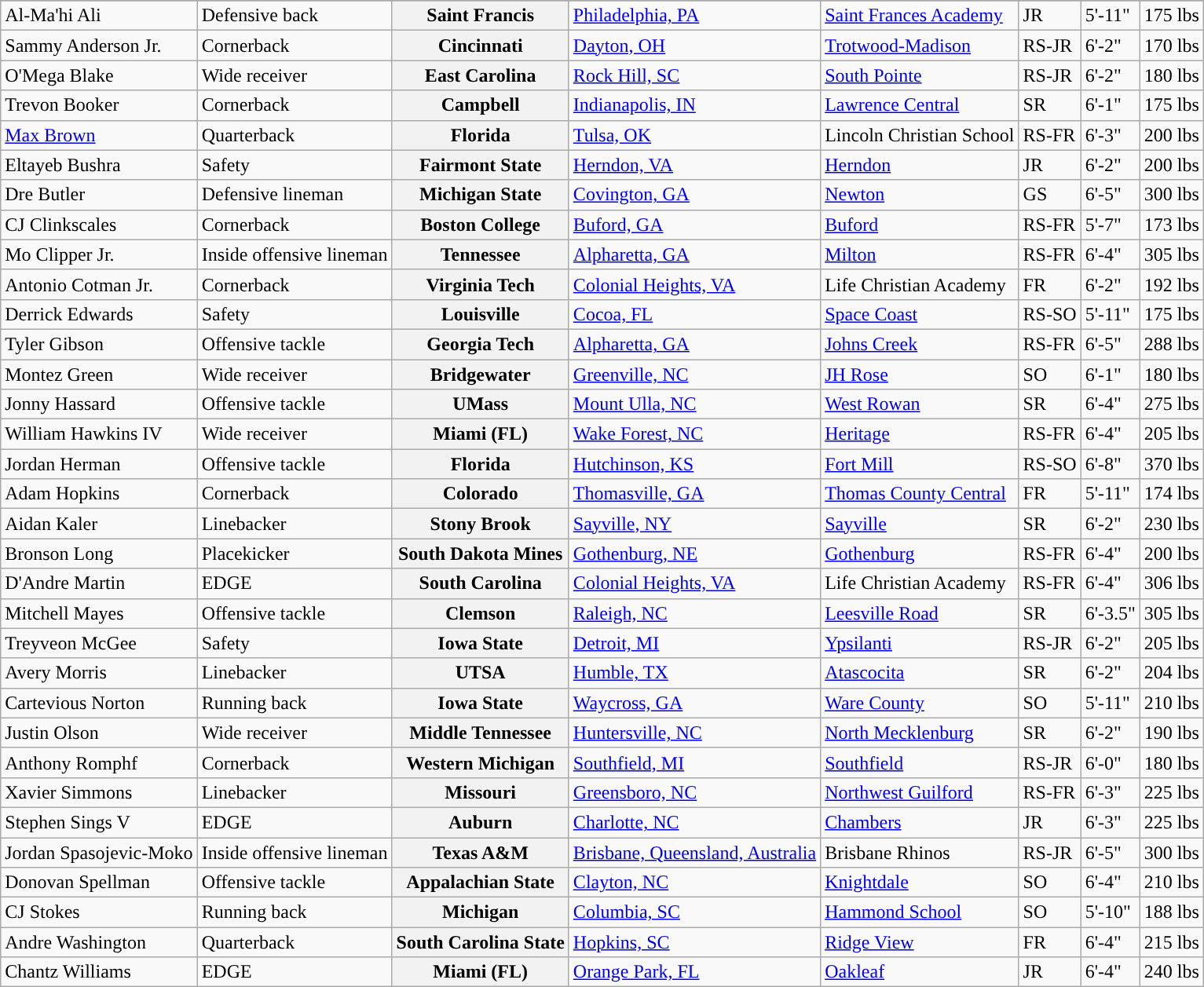<table class="wikitable mw-collapsible mw-collapsed">
<tr>
</tr>
<tr>
<td>Al-Ma'hi Ali</td>
<td>Defensive back</td>
<th>Saint Francis</th>
<td><a href='#'>Philadelphia, PA</a></td>
<td><a href='#'>Saint Frances Academy</a></td>
<td>JR</td>
<td>5'-11"</td>
<td>175 lbs</td>
</tr>
<tr>
<td>Sammy Anderson Jr.</td>
<td>Cornerback</td>
<th>Cincinnati</th>
<td><a href='#'>Dayton, OH</a></td>
<td><a href='#'>Trotwood-Madison</a></td>
<td>RS-JR</td>
<td>6'-2"</td>
<td>170 lbs</td>
</tr>
<tr>
<td>O'Mega Blake</td>
<td>Wide receiver</td>
<th>East Carolina</th>
<td><a href='#'>Rock Hill, SC</a></td>
<td><a href='#'>South Pointe</a></td>
<td>RS-JR</td>
<td>6'-2"</td>
<td>180 lbs</td>
</tr>
<tr>
<td>Trevon Booker</td>
<td>Cornerback</td>
<th>Campbell</th>
<td><a href='#'>Indianapolis, IN</a></td>
<td><a href='#'>Lawrence Central</a></td>
<td>SR</td>
<td>6'-1"</td>
<td>175 lbs</td>
</tr>
<tr>
<td><a href='#'>Max Brown</a></td>
<td>Quarterback</td>
<th>Florida</th>
<td><a href='#'>Tulsa, OK</a></td>
<td>Lincoln Christian School</td>
<td>RS-FR</td>
<td>6'-3"</td>
<td>200 lbs</td>
</tr>
<tr>
<td>Eltayeb Bushra</td>
<td>Safety</td>
<th>Fairmont State</th>
<td><a href='#'>Herndon, VA</a></td>
<td><a href='#'>Herndon</a></td>
<td>JR</td>
<td>6'-2"</td>
<td>200 lbs</td>
</tr>
<tr>
<td>Dre Butler</td>
<td>Defensive lineman</td>
<th>Michigan State</th>
<td><a href='#'>Covington, GA</a></td>
<td><a href='#'>Newton</a></td>
<td>GS</td>
<td>6'-5"</td>
<td>300 lbs</td>
</tr>
<tr>
<td>CJ Clinkscales</td>
<td>Cornerback</td>
<th>Boston College</th>
<td><a href='#'>Buford, GA</a></td>
<td><a href='#'>Buford</a></td>
<td>RS-FR</td>
<td>5'-7"</td>
<td>173 lbs</td>
</tr>
<tr>
<td>Mo Clipper Jr.</td>
<td>Inside offensive lineman</td>
<th>Tennessee</th>
<td><a href='#'>Alpharetta, GA</a></td>
<td><a href='#'>Milton</a></td>
<td>RS-FR</td>
<td>6'-4"</td>
<td>305 lbs</td>
</tr>
<tr>
<td>Antonio Cotman Jr.</td>
<td>Cornerback</td>
<th>Virginia Tech</th>
<td><a href='#'>Colonial Heights, VA</a></td>
<td>Life Christian Academy</td>
<td>FR</td>
<td>6'-2"</td>
<td>192 lbs</td>
</tr>
<tr>
<td>Derrick Edwards</td>
<td>Safety</td>
<th>Louisville</th>
<td><a href='#'>Cocoa, FL</a></td>
<td><a href='#'>Space Coast</a></td>
<td>RS-SO</td>
<td>5'-11"</td>
<td>175 lbs</td>
</tr>
<tr>
<td>Tyler Gibson</td>
<td>Offensive tackle</td>
<th>Georgia Tech</th>
<td><a href='#'>Alpharetta, GA</a></td>
<td><a href='#'>Johns Creek</a></td>
<td>RS-FR</td>
<td>6'-5"</td>
<td>288 lbs</td>
</tr>
<tr>
<td>Montez Green</td>
<td>Wide receiver</td>
<th>Bridgewater</th>
<td><a href='#'>Greenville, NC</a></td>
<td><a href='#'>JH Rose</a></td>
<td>SO</td>
<td>6'-1"</td>
<td>180 lbs</td>
</tr>
<tr>
<td>Jonny Hassard</td>
<td>Offensive tackle</td>
<th>UMass</th>
<td><a href='#'>Mount Ulla, NC</a></td>
<td><a href='#'>West Rowan</a></td>
<td>SR</td>
<td>6'-4"</td>
<td>275 lbs</td>
</tr>
<tr>
<td>William Hawkins IV</td>
<td>Wide receiver</td>
<th>Miami (FL)</th>
<td><a href='#'>Wake Forest, NC</a></td>
<td><a href='#'>Heritage</a></td>
<td>RS-FR</td>
<td>6'-4"</td>
<td>205 lbs</td>
</tr>
<tr>
<td>Jordan Herman</td>
<td>Offensive tackle</td>
<th>Florida</th>
<td><a href='#'>Hutchinson, KS</a></td>
<td><a href='#'>Fort Mill</a></td>
<td>RS-SO</td>
<td>6'-8"</td>
<td>370 lbs</td>
</tr>
<tr>
<td>Adam Hopkins</td>
<td>Cornerback</td>
<th>Colorado</th>
<td><a href='#'>Thomasville, GA</a></td>
<td><a href='#'>Thomas County Central</a></td>
<td>FR</td>
<td>5'-11"</td>
<td>174 lbs</td>
</tr>
<tr>
<td>Aidan Kaler</td>
<td>Linebacker</td>
<th>Stony Brook</th>
<td><a href='#'>Sayville, NY</a></td>
<td><a href='#'>Sayville</a></td>
<td>SR</td>
<td>6'-2"</td>
<td>230 lbs</td>
</tr>
<tr>
<td>Bronson Long</td>
<td>Placekicker</td>
<th>South Dakota Mines</th>
<td><a href='#'>Gothenburg, NE</a></td>
<td><a href='#'>Gothenburg</a></td>
<td>RS-FR</td>
<td>6'-4"</td>
<td>200 lbs</td>
</tr>
<tr>
<td>D'Andre Martin</td>
<td>EDGE</td>
<th>South Carolina</th>
<td><a href='#'>Colonial Heights, VA</a></td>
<td>Life Christian Academy</td>
<td>RS-FR</td>
<td>6'-4"</td>
<td>306 lbs</td>
</tr>
<tr>
<td>Mitchell Mayes</td>
<td>Offensive tackle</td>
<th>Clemson</th>
<td><a href='#'>Raleigh, NC</a></td>
<td><a href='#'>Leesville Road</a></td>
<td>SR</td>
<td>6'-3.5"</td>
<td>305 lbs</td>
</tr>
<tr>
<td>Treyveon McGee</td>
<td>Safety</td>
<th>Iowa State</th>
<td><a href='#'>Detroit, MI</a></td>
<td><a href='#'>Ypsilanti</a></td>
<td>RS-JR</td>
<td>6'-2"</td>
<td>205 lbs</td>
</tr>
<tr>
<td>Avery Morris</td>
<td>Linebacker</td>
<th>UTSA</th>
<td><a href='#'>Humble, TX</a></td>
<td><a href='#'>Atascocita</a></td>
<td>SR</td>
<td>6'-2"</td>
<td>204 lbs</td>
</tr>
<tr>
<td>Cartevious Norton</td>
<td>Running back</td>
<th>Iowa State</th>
<td><a href='#'>Waycross, GA</a></td>
<td><a href='#'>Ware County</a></td>
<td>SO</td>
<td>5'-11"</td>
<td>210 lbs</td>
</tr>
<tr>
<td>Justin Olson</td>
<td>Wide receiver</td>
<th>Middle Tennessee</th>
<td><a href='#'>Huntersville, NC</a></td>
<td><a href='#'>North Mecklenburg</a></td>
<td>SR</td>
<td>6'-2"</td>
<td>190 lbs</td>
</tr>
<tr>
<td>Anthony Romphf</td>
<td>Cornerback</td>
<th>Western Michigan</th>
<td><a href='#'>Southfield, MI</a></td>
<td><a href='#'>Southfield</a></td>
<td>RS-JR</td>
<td>6'-0"</td>
<td>180 lbs</td>
</tr>
<tr>
<td>Xavier Simmons</td>
<td>Linebacker</td>
<th>Missouri</th>
<td><a href='#'>Greensboro, NC</a></td>
<td><a href='#'>Northwest Guilford</a></td>
<td>RS-FR</td>
<td>6'-3"</td>
<td>225 lbs</td>
</tr>
<tr>
<td>Stephen Sings V</td>
<td>EDGE</td>
<th>Auburn</th>
<td><a href='#'>Charlotte, NC</a></td>
<td><a href='#'>Chambers</a></td>
<td>JR</td>
<td>6'-3"</td>
<td>225 lbs</td>
</tr>
<tr>
<td>Jordan Spasojevic-Moko</td>
<td>Inside offensive lineman</td>
<th>Texas A&M</th>
<td><a href='#'>Brisbane, Queensland, Australia</a></td>
<td>Brisbane Rhinos</td>
<td>RS-JR</td>
<td>6'-5"</td>
<td>300 lbs</td>
</tr>
<tr>
<td>Donovan Spellman</td>
<td>Offensive tackle</td>
<th>Appalachian State</th>
<td><a href='#'>Clayton, NC</a></td>
<td><a href='#'>Knightdale</a></td>
<td>SO</td>
<td>6'-4"</td>
<td>210 lbs</td>
</tr>
<tr>
<td>CJ Stokes</td>
<td>Running back</td>
<th>Michigan</th>
<td><a href='#'>Columbia, SC</a></td>
<td><a href='#'>Hammond School</a></td>
<td>SO</td>
<td>5'-10"</td>
<td>188 lbs</td>
</tr>
<tr>
<td>Andre Washington</td>
<td>Quarterback</td>
<th>South Carolina State</th>
<td><a href='#'>Hopkins, SC</a></td>
<td><a href='#'>Ridge View</a></td>
<td>FR</td>
<td>6'-4"</td>
<td>215 lbs</td>
</tr>
<tr>
<td>Chantz Williams</td>
<td>EDGE</td>
<th>Miami (FL)</th>
<td><a href='#'>Orange Park, FL</a></td>
<td><a href='#'>Oakleaf</a></td>
<td>JR</td>
<td>6'-4"</td>
<td>240 lbs</td>
</tr>
</table>
